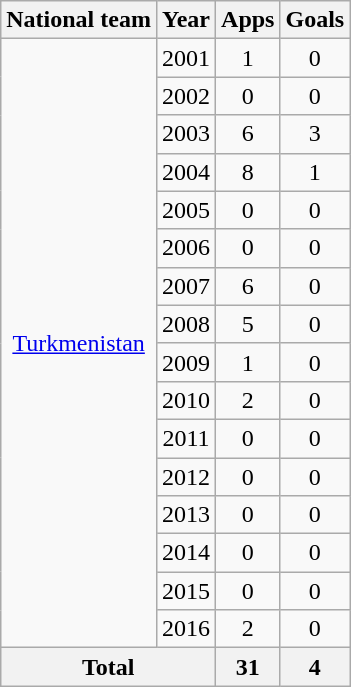<table class="wikitable" style="text-align:center">
<tr>
<th>National team</th>
<th>Year</th>
<th>Apps</th>
<th>Goals</th>
</tr>
<tr>
<td rowspan="16"><a href='#'>Turkmenistan</a></td>
<td>2001</td>
<td>1</td>
<td>0</td>
</tr>
<tr>
<td>2002</td>
<td>0</td>
<td>0</td>
</tr>
<tr>
<td>2003</td>
<td>6</td>
<td>3</td>
</tr>
<tr>
<td>2004</td>
<td>8</td>
<td>1</td>
</tr>
<tr>
<td>2005</td>
<td>0</td>
<td>0</td>
</tr>
<tr>
<td>2006</td>
<td>0</td>
<td>0</td>
</tr>
<tr>
<td>2007</td>
<td>6</td>
<td>0</td>
</tr>
<tr>
<td>2008</td>
<td>5</td>
<td>0</td>
</tr>
<tr>
<td>2009</td>
<td>1</td>
<td>0</td>
</tr>
<tr>
<td>2010</td>
<td>2</td>
<td>0</td>
</tr>
<tr>
<td>2011</td>
<td>0</td>
<td>0</td>
</tr>
<tr>
<td>2012</td>
<td>0</td>
<td>0</td>
</tr>
<tr>
<td>2013</td>
<td>0</td>
<td>0</td>
</tr>
<tr>
<td>2014</td>
<td>0</td>
<td>0</td>
</tr>
<tr>
<td>2015</td>
<td>0</td>
<td>0</td>
</tr>
<tr>
<td>2016</td>
<td>2</td>
<td>0</td>
</tr>
<tr>
<th colspan="2">Total</th>
<th>31</th>
<th>4</th>
</tr>
</table>
